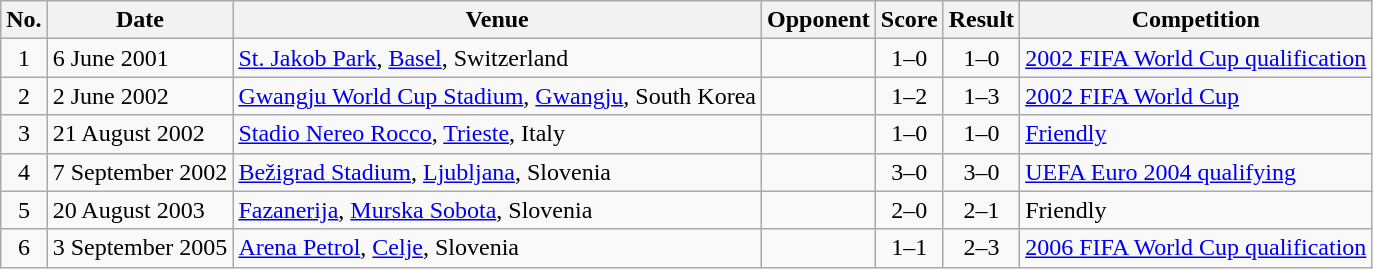<table class="wikitable sortable">
<tr>
<th scope="col">No.</th>
<th scope="col">Date</th>
<th scope="col">Venue</th>
<th scope="col">Opponent</th>
<th scope="col">Score</th>
<th scope="col">Result</th>
<th scope="col">Competition</th>
</tr>
<tr>
<td align=center>1</td>
<td>6 June 2001</td>
<td><a href='#'>St. Jakob Park</a>, <a href='#'>Basel</a>, Switzerland</td>
<td></td>
<td align=center>1–0</td>
<td align=center>1–0</td>
<td><a href='#'>2002 FIFA World Cup qualification</a></td>
</tr>
<tr>
<td align=center>2</td>
<td>2 June 2002</td>
<td><a href='#'>Gwangju World Cup Stadium</a>, <a href='#'>Gwangju</a>, South Korea</td>
<td></td>
<td align=center>1–2</td>
<td align=center>1–3</td>
<td><a href='#'>2002 FIFA World Cup</a></td>
</tr>
<tr>
<td align=center>3</td>
<td>21 August 2002</td>
<td><a href='#'>Stadio Nereo Rocco</a>, <a href='#'>Trieste</a>, Italy</td>
<td></td>
<td align=center>1–0</td>
<td align=center>1–0</td>
<td><a href='#'>Friendly</a></td>
</tr>
<tr>
<td align=center>4</td>
<td>7 September 2002</td>
<td><a href='#'>Bežigrad Stadium</a>, <a href='#'>Ljubljana</a>, Slovenia</td>
<td></td>
<td align=center>3–0</td>
<td align=center>3–0</td>
<td><a href='#'>UEFA Euro 2004 qualifying</a></td>
</tr>
<tr>
<td align=center>5</td>
<td>20 August 2003</td>
<td><a href='#'>Fazanerija</a>, <a href='#'>Murska Sobota</a>, Slovenia</td>
<td></td>
<td align=center>2–0</td>
<td align=center>2–1</td>
<td>Friendly</td>
</tr>
<tr>
<td align=center>6</td>
<td>3 September 2005</td>
<td><a href='#'>Arena Petrol</a>, <a href='#'>Celje</a>, Slovenia</td>
<td></td>
<td align=center>1–1</td>
<td align=center>2–3</td>
<td><a href='#'>2006 FIFA World Cup qualification</a></td>
</tr>
</table>
